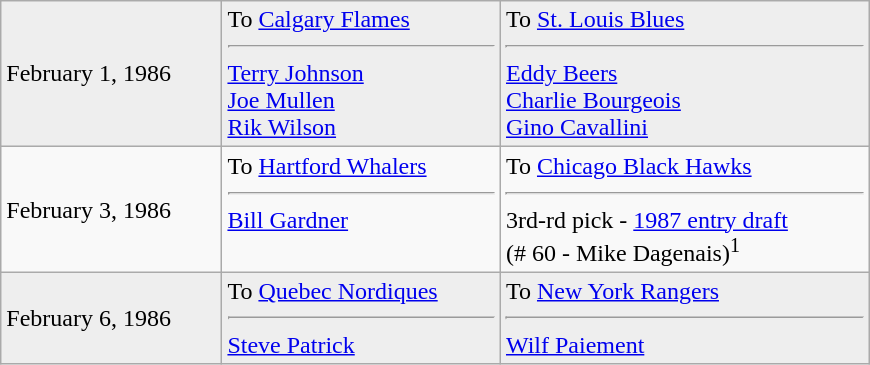<table class="wikitable" style="border:1px solid #999; width:580px;">
<tr style="background:#eee;">
<td>February 1, 1986</td>
<td valign="top">To <a href='#'>Calgary Flames</a><hr><a href='#'>Terry Johnson</a><br><a href='#'>Joe Mullen</a><br><a href='#'>Rik Wilson</a></td>
<td valign="top">To <a href='#'>St. Louis Blues</a><hr><a href='#'>Eddy Beers</a><br><a href='#'>Charlie Bourgeois</a><br><a href='#'>Gino Cavallini</a></td>
</tr>
<tr>
<td>February 3, 1986</td>
<td valign="top">To <a href='#'>Hartford Whalers</a><hr><a href='#'>Bill Gardner</a></td>
<td valign="top">To <a href='#'>Chicago Black Hawks</a><hr>3rd-rd pick - <a href='#'>1987 entry draft</a><br>(# 60 - Mike Dagenais)<sup>1</sup></td>
</tr>
<tr style="background:#eee;">
<td>February 6, 1986</td>
<td valign="top">To <a href='#'>Quebec Nordiques</a><hr><a href='#'>Steve Patrick</a></td>
<td valign="top">To <a href='#'>New York Rangers</a><hr><a href='#'>Wilf Paiement</a></td>
</tr>
</table>
